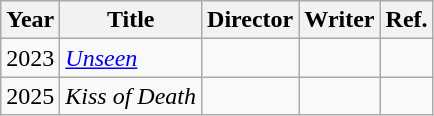<table class="wikitable">
<tr>
<th>Year</th>
<th>Title</th>
<th>Director</th>
<th>Writer</th>
<th>Ref.</th>
</tr>
<tr>
<td>2023</td>
<td><em><a href='#'>Unseen</a></em></td>
<td></td>
<td></td>
<td></td>
</tr>
<tr>
<td>2025</td>
<td><em>Kiss of Death</em></td>
<td></td>
<td></td>
<td></td>
</tr>
</table>
